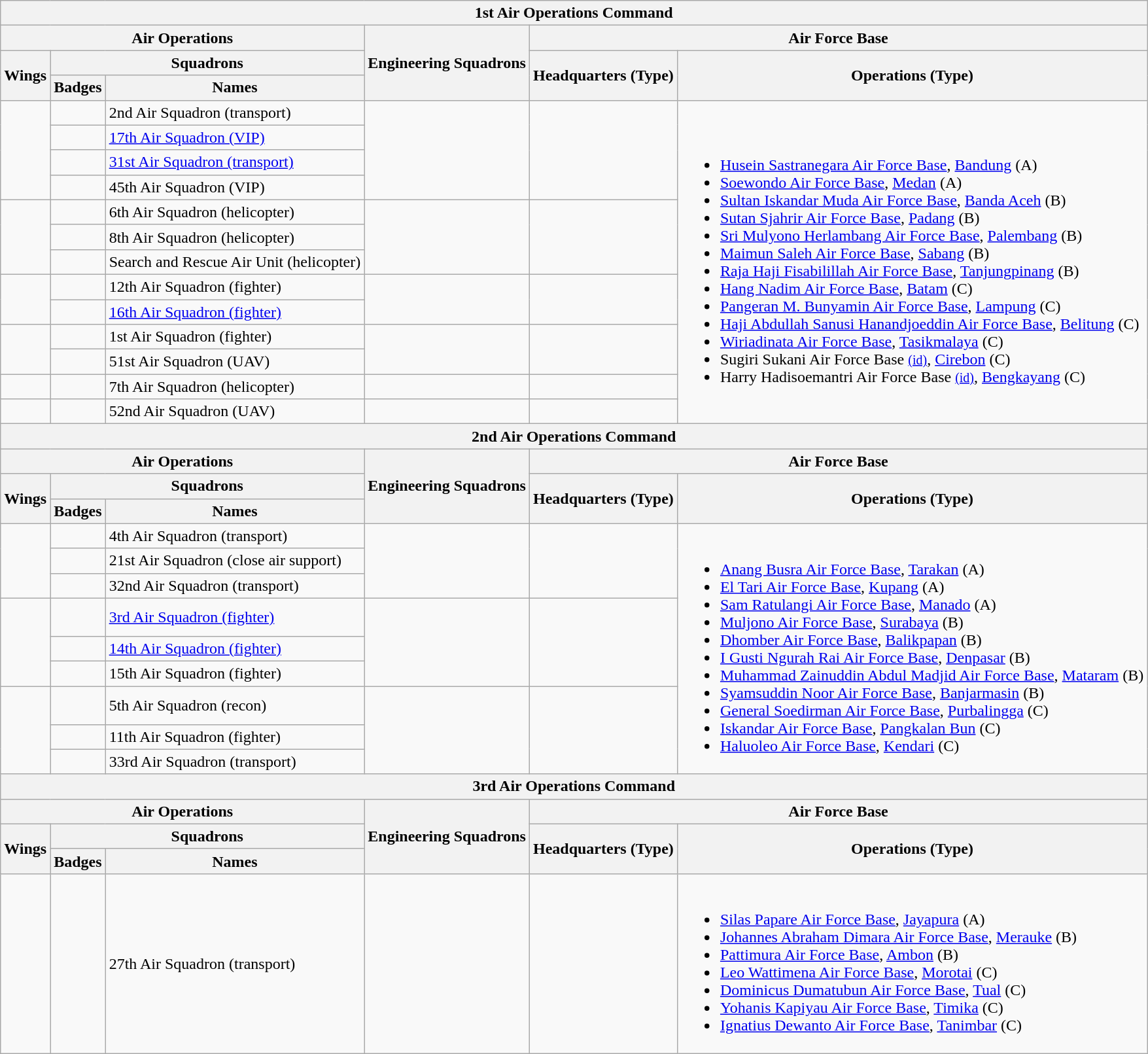<table class="wikitable">
<tr>
<th colspan="6"> 1st Air Operations Command</th>
</tr>
<tr>
<th colspan="3">Air Operations</th>
<th rowspan="3">Engineering Squadrons</th>
<th colspan="2"> Air Force Base</th>
</tr>
<tr>
<th rowspan="2">Wings</th>
<th colspan="2">Squadrons</th>
<th rowspan="2">Headquarters (Type)</th>
<th rowspan="2">Operations (Type)</th>
</tr>
<tr>
<th>Badges</th>
<th>Names</th>
</tr>
<tr>
<td rowspan="4"></td>
<td></td>
<td>2nd Air Squadron (transport)</td>
<td rowspan="4"></td>
<td rowspan="4"></td>
<td rowspan="13"><br><ul><li><a href='#'>Husein Sastranegara Air Force Base</a>, <a href='#'>Bandung</a> (A)</li><li><a href='#'>Soewondo Air Force Base</a>, <a href='#'>Medan</a> (A)</li><li><a href='#'>Sultan Iskandar Muda Air Force Base</a>, <a href='#'>Banda Aceh</a> (B)</li><li><a href='#'>Sutan Sjahrir Air Force Base</a>, <a href='#'>Padang</a> (B)</li><li><a href='#'>Sri Mulyono Herlambang Air Force Base</a>, <a href='#'>Palembang</a> (B)</li><li><a href='#'>Maimun Saleh Air Force Base</a>, <a href='#'>Sabang</a> (B)</li><li><a href='#'>Raja Haji Fisabilillah Air Force Base</a>, <a href='#'>Tanjungpinang</a> (B)</li><li><a href='#'>Hang Nadim Air Force Base</a>, <a href='#'>Batam</a> (C)</li><li><a href='#'>Pangeran M. Bunyamin Air Force Base</a>, <a href='#'>Lampung</a> (C)</li><li><a href='#'>Haji Abdullah Sanusi Hanandjoeddin Air Force Base</a>, <a href='#'>Belitung</a> (C)</li><li><a href='#'>Wiriadinata Air Force Base</a>, <a href='#'>Tasikmalaya</a> (C)</li><li>Sugiri Sukani Air Force Base <small><a href='#'>(id)</a></small>, <a href='#'>Cirebon</a> (C)</li><li>Harry Hadisoemantri Air Force Base <small><a href='#'>(id)</a></small>, <a href='#'>Bengkayang</a> (C)</li></ul></td>
</tr>
<tr>
<td></td>
<td><a href='#'>17th Air Squadron (VIP)</a></td>
</tr>
<tr>
<td></td>
<td><a href='#'>31st Air Squadron (transport)</a></td>
</tr>
<tr>
<td></td>
<td>45th Air Squadron (VIP)</td>
</tr>
<tr>
<td rowspan="3"></td>
<td></td>
<td>6th Air Squadron (helicopter)</td>
<td rowspan="3"></td>
<td rowspan="3"></td>
</tr>
<tr>
<td></td>
<td>8th Air Squadron (helicopter)</td>
</tr>
<tr>
<td></td>
<td>Search and Rescue Air Unit (helicopter)</td>
</tr>
<tr>
<td rowspan="2"></td>
<td></td>
<td>12th Air Squadron (fighter)</td>
<td rowspan="2"></td>
<td rowspan="2"></td>
</tr>
<tr>
<td></td>
<td><a href='#'>16th Air Squadron (fighter)</a></td>
</tr>
<tr>
<td rowspan="2"></td>
<td></td>
<td>1st Air Squadron (fighter)</td>
<td rowspan="2"></td>
<td rowspan="2"></td>
</tr>
<tr>
<td></td>
<td>51st Air Squadron (UAV)</td>
</tr>
<tr>
<td></td>
<td></td>
<td>7th Air Squadron (helicopter)</td>
<td></td>
<td></td>
</tr>
<tr>
<td></td>
<td></td>
<td>52nd Air Squadron (UAV)</td>
<td></td>
<td></td>
</tr>
<tr>
<th colspan="6"> 2nd Air Operations Command</th>
</tr>
<tr>
<th colspan="3">Air Operations</th>
<th rowspan="3">Engineering Squadrons</th>
<th colspan="2"> Air Force Base</th>
</tr>
<tr>
<th rowspan="2">Wings</th>
<th colspan="2">Squadrons</th>
<th rowspan="2">Headquarters (Type)</th>
<th rowspan="2">Operations (Type)</th>
</tr>
<tr>
<th>Badges</th>
<th>Names</th>
</tr>
<tr>
<td rowspan="3"></td>
<td></td>
<td>4th Air Squadron (transport)</td>
<td rowspan="3"></td>
<td rowspan="3"></td>
<td rowspan="9"><br><ul><li><a href='#'>Anang Busra Air Force Base</a>, <a href='#'>Tarakan</a> (A)</li><li><a href='#'>El Tari Air Force Base</a>, <a href='#'>Kupang</a> (A)</li><li><a href='#'>Sam Ratulangi Air Force Base</a>, <a href='#'>Manado</a> (A)</li><li><a href='#'>Muljono Air Force Base</a>, <a href='#'>Surabaya</a> (B)</li><li><a href='#'>Dhomber Air Force Base</a>, <a href='#'>Balikpapan</a> (B)</li><li><a href='#'>I Gusti Ngurah Rai Air Force Base</a>, <a href='#'>Denpasar</a> (B)</li><li><a href='#'>Muhammad Zainuddin Abdul Madjid Air Force Base</a>, <a href='#'>Mataram</a> (B)</li><li><a href='#'>Syamsuddin Noor Air Force Base</a>, <a href='#'>Banjarmasin</a> (B)</li><li><a href='#'>General Soedirman Air Force Base</a>, <a href='#'>Purbalingga</a> (C)</li><li><a href='#'>Iskandar Air Force Base</a>, <a href='#'>Pangkalan Bun</a> (C)</li><li><a href='#'>Haluoleo Air Force Base</a>, <a href='#'>Kendari</a> (C)</li></ul></td>
</tr>
<tr>
<td></td>
<td>21st Air Squadron (close air support)</td>
</tr>
<tr>
<td></td>
<td>32nd Air Squadron (transport)</td>
</tr>
<tr>
<td rowspan="3"></td>
<td></td>
<td><a href='#'>3rd Air Squadron (fighter)</a></td>
<td rowspan="3"></td>
<td rowspan="3"></td>
</tr>
<tr>
<td></td>
<td><a href='#'>14th Air Squadron (fighter)</a></td>
</tr>
<tr>
<td></td>
<td>15th Air Squadron (fighter)</td>
</tr>
<tr>
<td rowspan="3"></td>
<td></td>
<td>5th Air Squadron (recon)</td>
<td rowspan="3"></td>
<td rowspan="3"></td>
</tr>
<tr>
<td></td>
<td>11th Air Squadron (fighter)</td>
</tr>
<tr>
<td></td>
<td>33rd Air Squadron (transport)</td>
</tr>
<tr>
<th colspan="6"> 3rd Air Operations Command</th>
</tr>
<tr>
<th colspan="3">Air Operations</th>
<th rowspan="3">Engineering Squadrons</th>
<th colspan="2"> Air Force Base</th>
</tr>
<tr>
<th rowspan="2">Wings</th>
<th colspan="2">Squadrons</th>
<th rowspan="2">Headquarters (Type)</th>
<th rowspan="2">Operations (Type)</th>
</tr>
<tr>
<th>Badges</th>
<th>Names</th>
</tr>
<tr>
<td rowspan="1"></td>
<td></td>
<td>27th Air Squadron (transport)</td>
<td rowspan="1"></td>
<td rowspan="1"></td>
<td rowspan="1"><br><ul><li><a href='#'>Silas Papare Air Force Base</a>, <a href='#'>Jayapura</a> (A)</li><li><a href='#'>Johannes Abraham Dimara Air Force Base</a>, <a href='#'>Merauke</a> (B)</li><li><a href='#'>Pattimura Air Force Base</a>, <a href='#'>Ambon</a> (B)</li><li><a href='#'>Leo Wattimena Air Force Base</a>, <a href='#'>Morotai</a> (C)</li><li><a href='#'>Dominicus Dumatubun Air Force Base</a>, <a href='#'>Tual</a> (C)</li><li><a href='#'>Yohanis Kapiyau Air Force Base</a>, <a href='#'>Timika</a> (C)</li><li><a href='#'>Ignatius Dewanto Air Force Base</a>, <a href='#'>Tanimbar</a> (C)</li></ul></td>
</tr>
</table>
